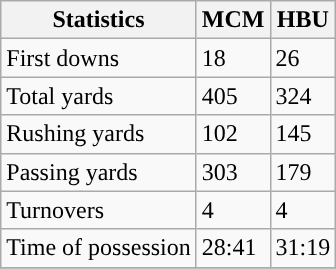<table class="wikitable">
<tr>
<th>Statistics</th>
<th>MCM</th>
<th>HBU</th>
</tr>
<tr>
<td>First downs</td>
<td>18</td>
<td>26</td>
</tr>
<tr>
<td>Total yards</td>
<td>405</td>
<td>324</td>
</tr>
<tr>
<td>Rushing yards</td>
<td>102</td>
<td>145</td>
</tr>
<tr>
<td>Passing yards</td>
<td>303</td>
<td>179</td>
</tr>
<tr>
<td>Turnovers</td>
<td>4</td>
<td>4</td>
</tr>
<tr>
<td>Time of possession</td>
<td>28:41</td>
<td>31:19</td>
</tr>
<tr>
</tr>
</table>
